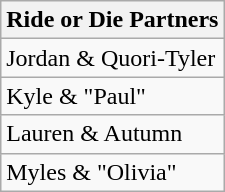<table class="wikitable">
<tr>
<th>Ride or Die Partners</th>
</tr>
<tr>
<td>Jordan & Quori-Tyler</td>
</tr>
<tr>
<td>Kyle & "Paul"</td>
</tr>
<tr>
<td>Lauren & Autumn</td>
</tr>
<tr>
<td>Myles & "Olivia"</td>
</tr>
</table>
